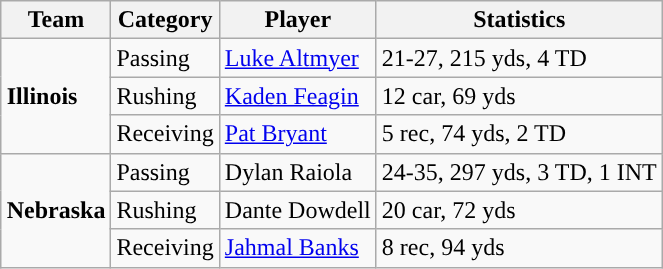<table class="wikitable" style="float: right;">
<tr>
<th>Team</th>
<th>Category</th>
<th>Player</th>
<th>Statistics</th>
</tr>
<tr>
<td rowspan=3><strong>Illinois</strong></td>
<td>Passing</td>
<td><a href='#'>Luke Altmyer</a></td>
<td>21-27, 215 yds, 4 TD</td>
</tr>
<tr>
<td>Rushing</td>
<td><a href='#'>Kaden Feagin</a></td>
<td>12 car, 69 yds</td>
</tr>
<tr>
<td>Receiving</td>
<td><a href='#'>Pat Bryant</a></td>
<td>5 rec, 74 yds, 2 TD</td>
</tr>
<tr>
<td rowspan=3><strong>Nebraska</strong></td>
<td>Passing</td>
<td>Dylan Raiola</td>
<td>24-35, 297 yds, 3 TD, 1 INT</td>
</tr>
<tr>
<td>Rushing</td>
<td>Dante Dowdell</td>
<td>20 car, 72 yds</td>
</tr>
<tr>
<td>Receiving</td>
<td><a href='#'>Jahmal Banks</a></td>
<td>8 rec, 94 yds</td>
</tr>
</table>
